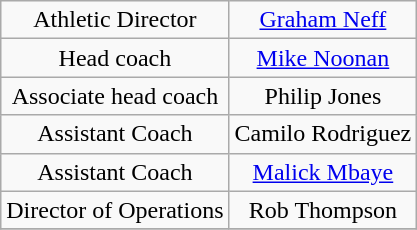<table class="wikitable" style="text-align: center;">
<tr>
<td>Athletic Director</td>
<td> <a href='#'>Graham Neff</a></td>
</tr>
<tr>
<td>Head coach</td>
<td> <a href='#'>Mike Noonan</a></td>
</tr>
<tr>
<td>Associate head coach</td>
<td> Philip Jones</td>
</tr>
<tr>
<td>Assistant Coach</td>
<td> Camilo Rodriguez</td>
</tr>
<tr>
<td>Assistant Coach</td>
<td> <a href='#'>Malick Mbaye</a></td>
</tr>
<tr>
<td>Director of Operations</td>
<td> Rob Thompson</td>
</tr>
<tr>
</tr>
</table>
